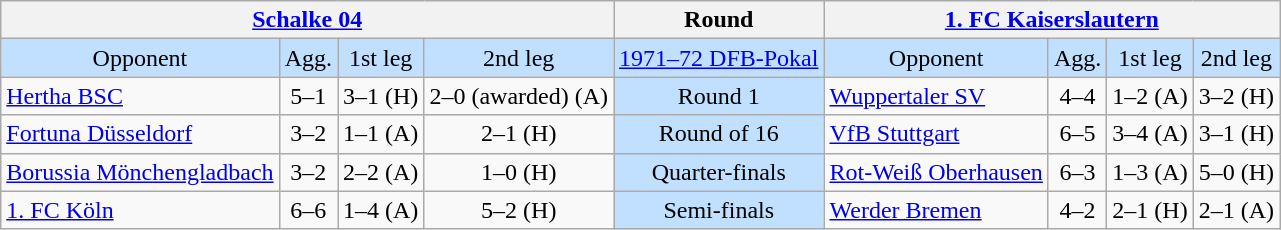<table class="wikitable" style="text-align:center">
<tr>
<th colspan="4"><a href='#'>Schalke 04</a></th>
<th>Round</th>
<th colspan="4"><a href='#'>1. FC Kaiserslautern</a></th>
</tr>
<tr style="background:#C1E0FF">
<td>Opponent</td>
<td>Agg.</td>
<td>1st leg</td>
<td>2nd leg</td>
<td><a href='#'>1971–72 DFB-Pokal</a></td>
<td>Opponent</td>
<td>Agg.</td>
<td>1st leg</td>
<td>2nd leg</td>
</tr>
<tr>
<td align="left"><a href='#'>Hertha BSC</a></td>
<td>5–1</td>
<td>3–1 (H)</td>
<td>2–0 (awarded) (A)</td>
<td style="background:#C1E0FF">Round 1</td>
<td align="left"><a href='#'>Wuppertaler SV</a></td>
<td>4–4 </td>
<td>1–2 (A)</td>
<td>3–2  (H)</td>
</tr>
<tr>
<td align="left"><a href='#'>Fortuna Düsseldorf</a></td>
<td>3–2</td>
<td>1–1 (A)</td>
<td>2–1 (H)</td>
<td style="background:#C1E0FF">Round of 16</td>
<td align="left"><a href='#'>VfB Stuttgart</a></td>
<td>6–5</td>
<td>3–4 (A)</td>
<td>3–1 (H)</td>
</tr>
<tr>
<td align="left"><a href='#'>Borussia Mönchengladbach</a></td>
<td>3–2</td>
<td>2–2 (A)</td>
<td>1–0 (H)</td>
<td style="background:#C1E0FF">Quarter-finals</td>
<td align="left"><a href='#'>Rot-Weiß Oberhausen</a></td>
<td>6–3</td>
<td>1–3 (A)</td>
<td>5–0  (H)</td>
</tr>
<tr>
<td align="left"><a href='#'>1. FC Köln</a></td>
<td>6–6 </td>
<td>1–4 (A)</td>
<td>5–2  (H)</td>
<td style="background:#C1E0FF">Semi-finals</td>
<td align="left"><a href='#'>Werder Bremen</a></td>
<td>4–2</td>
<td>2–1 (H)</td>
<td>2–1 (A)</td>
</tr>
</table>
